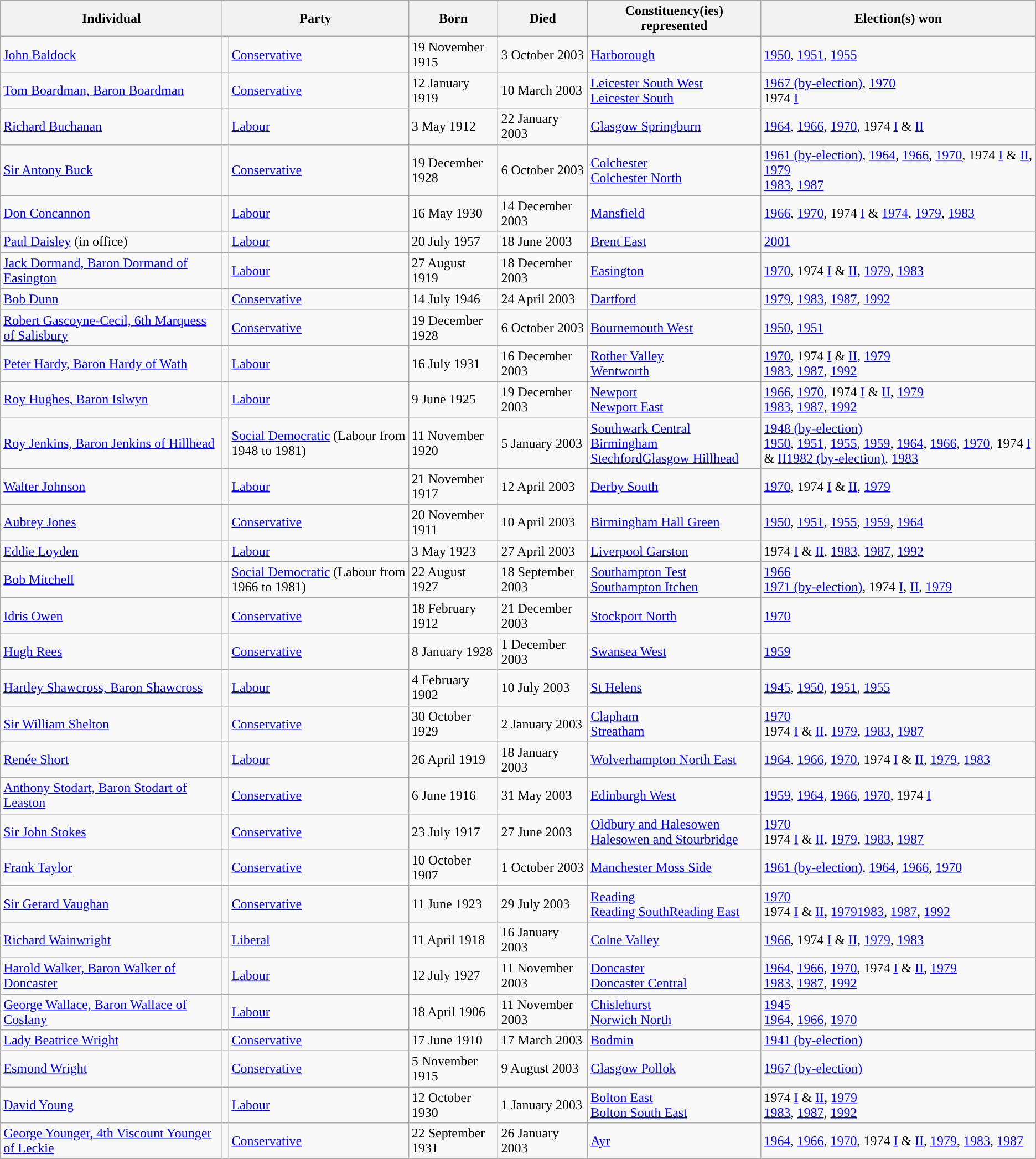<table class="wikitable sortable">
<tr>
<th width="260px">Individual</th>
<th colspan="2">Party</th>
<th>Born</th>
<th>Died</th>
<th>Constituency(ies) represented</th>
<th>Election(s) won</th>
</tr>
<tr>
<td><a href='#'>John Baldock</a></td>
<td style="background-color: "></td>
<td><a href='#'>Conservative</a></td>
<td>19 November 1915</td>
<td>3 October 2003</td>
<td><a href='#'>Harborough</a></td>
<td><a href='#'>1950</a>, <a href='#'>1951</a>, <a href='#'>1955</a></td>
</tr>
<tr>
<td><a href='#'>Tom Boardman, Baron Boardman</a></td>
<td style="background-color: "></td>
<td><a href='#'>Conservative</a></td>
<td>12 January 1919</td>
<td>10 March 2003</td>
<td><a href='#'>Leicester South West</a><br><a href='#'>Leicester South</a></td>
<td><a href='#'>1967 (by-election)</a>, <a href='#'>1970</a><br>1974 <a href='#'>I</a></td>
</tr>
<tr>
<td><a href='#'>Richard Buchanan</a></td>
<td style="background-color: "></td>
<td><a href='#'>Labour</a></td>
<td>3 May 1912</td>
<td>22 January 2003</td>
<td><a href='#'>Glasgow Springburn</a></td>
<td><a href='#'>1964</a>, <a href='#'>1966</a>, <a href='#'>1970</a>, 1974 <a href='#'>I</a> & <a href='#'>II</a></td>
</tr>
<tr>
<td><a href='#'>Sir Antony Buck</a></td>
<td style="background-color: "></td>
<td><a href='#'>Conservative</a></td>
<td>19 December 1928</td>
<td>6 October 2003</td>
<td><a href='#'>Colchester</a><br><a href='#'>Colchester North</a></td>
<td><a href='#'>1961 (by-election)</a>, <a href='#'>1964</a>, <a href='#'>1966</a>, <a href='#'>1970</a>, 1974 <a href='#'>I</a> & <a href='#'>II</a>, <a href='#'>1979</a><br><a href='#'>1983</a>, <a href='#'>1987</a></td>
</tr>
<tr>
<td><a href='#'>Don Concannon</a></td>
<td style="background-color: "></td>
<td><a href='#'>Labour</a></td>
<td>16 May 1930</td>
<td>14 December 2003</td>
<td><a href='#'>Mansfield</a></td>
<td><a href='#'>1966</a>, <a href='#'>1970</a>, 1974 <a href='#'>I</a> & <a href='#'>1974</a>, <a href='#'>1979</a>, <a href='#'>1983</a></td>
</tr>
<tr>
<td><a href='#'>Paul Daisley</a> (in office)</td>
<td style="background-color: "></td>
<td><a href='#'>Labour</a></td>
<td>20 July 1957</td>
<td>18 June 2003</td>
<td><a href='#'>Brent East</a></td>
<td><a href='#'>2001</a></td>
</tr>
<tr>
<td><a href='#'>Jack Dormand, Baron Dormand of Easington</a></td>
<td style="background-color: "></td>
<td><a href='#'>Labour</a></td>
<td>27 August 1919</td>
<td>18 December 2003</td>
<td><a href='#'>Easington</a></td>
<td><a href='#'>1970</a>, 1974 <a href='#'>I</a> & <a href='#'>II</a>, <a href='#'>1979</a>, <a href='#'>1983</a></td>
</tr>
<tr>
<td><a href='#'>Bob Dunn</a></td>
<td style="background-color: "></td>
<td><a href='#'>Conservative</a></td>
<td>14 July 1946</td>
<td>24 April 2003</td>
<td><a href='#'>Dartford</a></td>
<td><a href='#'>1979</a>, <a href='#'>1983</a>, <a href='#'>1987</a>, <a href='#'>1992</a></td>
</tr>
<tr>
<td><a href='#'>Robert Gascoyne-Cecil, 6th Marquess of Salisbury</a></td>
<td style="background-color: "></td>
<td><a href='#'>Conservative</a></td>
<td>19 December 1928</td>
<td>6 October 2003</td>
<td><a href='#'>Bournemouth West</a></td>
<td><a href='#'>1950</a>, <a href='#'>1951</a></td>
</tr>
<tr>
<td><a href='#'>Peter Hardy, Baron Hardy of Wath</a></td>
<td style="background-color: "></td>
<td><a href='#'>Labour</a></td>
<td>16 July 1931</td>
<td>16 December 2003</td>
<td><a href='#'>Rother Valley</a><br><a href='#'>Wentworth</a></td>
<td><a href='#'>1970</a>, 1974 <a href='#'>I</a> & <a href='#'>II</a>, <a href='#'>1979</a><br><a href='#'>1983</a>, <a href='#'>1987</a>, <a href='#'>1992</a></td>
</tr>
<tr>
<td><a href='#'>Roy Hughes, Baron Islwyn</a></td>
<td style="background-color: "></td>
<td><a href='#'>Labour</a></td>
<td>9 June 1925</td>
<td>19 December 2003</td>
<td><a href='#'>Newport</a><br><a href='#'>Newport East</a></td>
<td><a href='#'>1966</a>, <a href='#'>1970</a>, 1974 <a href='#'>I</a> & <a href='#'>II</a>, <a href='#'>1979</a><br><a href='#'>1983</a>, <a href='#'>1987</a>, <a href='#'>1992</a></td>
</tr>
<tr>
<td><a href='#'>Roy Jenkins, Baron Jenkins of Hillhead</a></td>
<td style="background-color: "></td>
<td><a href='#'>Social Democratic</a> (Labour from 1948 to 1981)</td>
<td>11 November 1920</td>
<td>5 January 2003</td>
<td><a href='#'>Southwark Central</a><br><a href='#'>Birmingham Stechford</a><a href='#'>Glasgow Hillhead</a></td>
<td><a href='#'>1948 (by-election)</a><br><a href='#'>1950</a>, <a href='#'>1951</a>, <a href='#'>1955</a>, <a href='#'>1959</a>, <a href='#'>1964</a>, <a href='#'>1966</a>, <a href='#'>1970</a>, 1974 <a href='#'>I</a> & <a href='#'>II</a><a href='#'>1982 (by-election)</a>, <a href='#'>1983</a></td>
</tr>
<tr>
<td><a href='#'>Walter Johnson</a></td>
<td style="background-color: "></td>
<td><a href='#'>Labour</a></td>
<td>21 November 1917</td>
<td>12 April 2003</td>
<td><a href='#'>Derby South</a></td>
<td><a href='#'>1970</a>, 1974 <a href='#'>I</a> & <a href='#'>II</a>, <a href='#'>1979</a></td>
</tr>
<tr>
<td><a href='#'>Aubrey Jones</a></td>
<td style="background-color: "></td>
<td><a href='#'>Conservative</a></td>
<td>20 November 1911</td>
<td>10 April 2003</td>
<td><a href='#'>Birmingham Hall Green</a></td>
<td><a href='#'>1950</a>, <a href='#'>1951</a>, <a href='#'>1955</a>, <a href='#'>1959</a>, <a href='#'>1964</a></td>
</tr>
<tr>
<td><a href='#'>Eddie Loyden</a></td>
<td style="background-color: "></td>
<td><a href='#'>Labour</a></td>
<td>3 May 1923</td>
<td>27 April 2003</td>
<td><a href='#'>Liverpool Garston</a></td>
<td>1974 <a href='#'>I</a> & <a href='#'>II</a>, <a href='#'>1983</a>, <a href='#'>1987</a>, <a href='#'>1992</a></td>
</tr>
<tr>
<td><a href='#'>Bob Mitchell</a></td>
<td style="background-color: "></td>
<td><a href='#'>Social Democratic</a> (Labour from 1966 to 1981)</td>
<td>22 August 1927</td>
<td>18 September 2003</td>
<td><a href='#'>Southampton Test</a><br><a href='#'>Southampton Itchen</a></td>
<td><a href='#'>1966</a><br><a href='#'>1971 (by-election)</a>, 1974 <a href='#'>I</a>, <a href='#'>II</a>, <a href='#'>1979</a></td>
</tr>
<tr>
<td><a href='#'>Idris Owen</a></td>
<td style="background-color: "></td>
<td><a href='#'>Conservative</a></td>
<td>18 February 1912</td>
<td>21 December 2003</td>
<td><a href='#'>Stockport North</a></td>
<td><a href='#'>1970</a></td>
</tr>
<tr>
<td><a href='#'>Hugh Rees</a></td>
<td style="background-color: "></td>
<td><a href='#'>Conservative</a></td>
<td>8 January 1928</td>
<td>1 December 2003</td>
<td><a href='#'>Swansea West</a></td>
<td><a href='#'>1959</a></td>
</tr>
<tr>
<td><a href='#'>Hartley Shawcross, Baron Shawcross</a></td>
<td style="background-color: "></td>
<td><a href='#'>Labour</a></td>
<td>4 February 1902</td>
<td>10 July 2003</td>
<td><a href='#'>St Helens</a></td>
<td><a href='#'>1945</a>, <a href='#'>1950</a>, <a href='#'>1951</a>, <a href='#'>1955</a></td>
</tr>
<tr>
<td><a href='#'>Sir William Shelton</a></td>
<td style="background-color: "></td>
<td><a href='#'>Conservative</a></td>
<td>30 October 1929</td>
<td>2 January 2003</td>
<td><a href='#'>Clapham</a><br><a href='#'>Streatham</a></td>
<td><a href='#'>1970</a><br>1974 <a href='#'>I</a> & <a href='#'>II</a>, <a href='#'>1979</a>, <a href='#'>1983</a>, <a href='#'>1987</a></td>
</tr>
<tr>
<td><a href='#'>Renée Short</a></td>
<td style="background-color: "></td>
<td><a href='#'>Labour</a></td>
<td>26 April 1919</td>
<td>18 January 2003</td>
<td><a href='#'>Wolverhampton North East</a></td>
<td><a href='#'>1964</a>, <a href='#'>1966</a>, <a href='#'>1970</a>, 1974 <a href='#'>I</a> & <a href='#'>II</a>, <a href='#'>1979</a>, <a href='#'>1983</a></td>
</tr>
<tr>
<td><a href='#'>Anthony Stodart, Baron Stodart of Leaston</a></td>
<td style="background-color: "></td>
<td><a href='#'>Conservative</a></td>
<td>6 June 1916</td>
<td>31 May 2003</td>
<td><a href='#'>Edinburgh West</a></td>
<td><a href='#'>1959</a>, <a href='#'>1964</a>, <a href='#'>1966</a>, <a href='#'>1970</a>, 1974 <a href='#'>I</a></td>
</tr>
<tr>
<td><a href='#'>Sir John Stokes</a></td>
<td style="background-color: "></td>
<td><a href='#'>Conservative</a></td>
<td>23 July 1917</td>
<td>27 June 2003</td>
<td><a href='#'>Oldbury and Halesowen</a><br><a href='#'>Halesowen and Stourbridge</a></td>
<td><a href='#'>1970</a><br>1974 <a href='#'>I</a> & <a href='#'>II</a>, <a href='#'>1979</a>, <a href='#'>1983</a>, <a href='#'>1987</a></td>
</tr>
<tr>
<td><a href='#'>Frank Taylor</a></td>
<td style="background-color: "></td>
<td><a href='#'>Conservative</a></td>
<td>10 October 1907</td>
<td>1 October 2003</td>
<td><a href='#'>Manchester Moss Side</a></td>
<td><a href='#'>1961 (by-election)</a>, <a href='#'>1964</a>, <a href='#'>1966</a>, <a href='#'>1970</a></td>
</tr>
<tr>
<td><a href='#'>Sir Gerard Vaughan</a></td>
<td style="background-color: "></td>
<td><a href='#'>Conservative</a></td>
<td>11 June 1923</td>
<td>29 July 2003</td>
<td><a href='#'>Reading</a><br><a href='#'>Reading South</a><a href='#'>Reading East</a></td>
<td><a href='#'>1970</a><br>1974 <a href='#'>I</a> & <a href='#'>II</a>, <a href='#'>1979</a><a href='#'>1983</a>, <a href='#'>1987</a>, <a href='#'>1992</a></td>
</tr>
<tr>
<td><a href='#'>Richard Wainwright</a></td>
<td style="background-color: "></td>
<td><a href='#'>Liberal</a></td>
<td>11 April 1918</td>
<td>16 January 2003</td>
<td><a href='#'>Colne Valley</a></td>
<td><a href='#'>1966</a>, 1974 <a href='#'>I</a> & <a href='#'>II</a>, <a href='#'>1979</a>, <a href='#'>1983</a></td>
</tr>
<tr>
<td><a href='#'>Harold Walker, Baron Walker of Doncaster</a></td>
<td style="background-color: "></td>
<td><a href='#'>Labour</a></td>
<td>12 July 1927</td>
<td>11 November 2003</td>
<td><a href='#'>Doncaster</a><br><a href='#'>Doncaster Central</a></td>
<td><a href='#'>1964</a>, <a href='#'>1966</a>, <a href='#'>1970</a>, 1974 <a href='#'>I</a> & <a href='#'>II</a>, <a href='#'>1979</a><br><a href='#'>1983</a>, <a href='#'>1987</a>, <a href='#'>1992</a></td>
</tr>
<tr>
<td><a href='#'>George Wallace, Baron Wallace of Coslany</a></td>
<td style="background-color: "></td>
<td><a href='#'>Labour</a></td>
<td>18 April 1906</td>
<td>11 November 2003</td>
<td><a href='#'>Chislehurst</a><br><a href='#'>Norwich North</a></td>
<td><a href='#'>1945</a><br><a href='#'>1964</a>, <a href='#'>1966</a>, <a href='#'>1970</a></td>
</tr>
<tr>
<td><a href='#'>Lady Beatrice Wright</a></td>
<td style="background-color: "></td>
<td><a href='#'>Conservative</a></td>
<td>17 June 1910</td>
<td>17 March 2003</td>
<td><a href='#'>Bodmin</a></td>
<td><a href='#'>1941 (by-election)</a></td>
</tr>
<tr>
<td><a href='#'>Esmond Wright</a></td>
<td style="background-color: "></td>
<td><a href='#'>Conservative</a></td>
<td>5 November 1915</td>
<td>9 August 2003</td>
<td><a href='#'>Glasgow Pollok</a></td>
<td><a href='#'>1967 (by-election)</a></td>
</tr>
<tr>
<td><a href='#'>David Young</a></td>
<td style="background-color: "></td>
<td><a href='#'>Labour</a></td>
<td>12 October 1930</td>
<td>1 January 2003</td>
<td><a href='#'>Bolton East</a><br><a href='#'>Bolton South East</a></td>
<td>1974 <a href='#'>I</a> & <a href='#'>II</a>, <a href='#'>1979</a><br><a href='#'>1983</a>, <a href='#'>1987</a>, <a href='#'>1992</a></td>
</tr>
<tr>
<td><a href='#'>George Younger, 4th Viscount Younger of Leckie</a></td>
<td style="background-color: "></td>
<td><a href='#'>Conservative</a></td>
<td>22 September 1931</td>
<td>26 January 2003</td>
<td><a href='#'>Ayr</a></td>
<td><a href='#'>1964</a>, <a href='#'>1966</a>, <a href='#'>1970</a>, 1974 <a href='#'>I</a> & <a href='#'>II</a>, <a href='#'>1979</a>, <a href='#'>1983</a>, <a href='#'>1987</a></td>
</tr>
<tr>
</tr>
</table>
